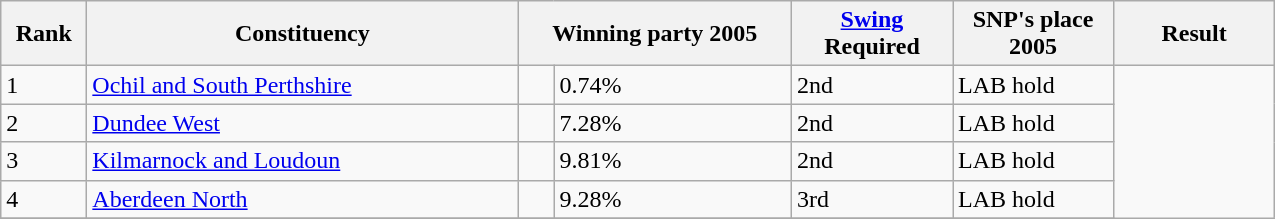<table class="wikitable">
<tr>
<th rowspan=1 width="50px">Rank</th>
<th rowspan=1 width=280>Constituency</th>
<th colspan=2 width="175px">Winning party 2005</th>
<th rowspan=1 width="100px"><a href='#'>Swing</a> Required</th>
<th rowspan=1 width="100px">SNP's place 2005</th>
<th rowspan=1 width="100px">Result</th>
</tr>
<tr>
<td>1</td>
<td><a href='#'>Ochil and South Perthshire</a></td>
<td></td>
<td>0.74%</td>
<td>2nd</td>
<td>LAB hold</td>
</tr>
<tr>
<td>2</td>
<td><a href='#'>Dundee West</a></td>
<td></td>
<td>7.28%</td>
<td>2nd</td>
<td>LAB hold</td>
</tr>
<tr>
<td>3</td>
<td><a href='#'>Kilmarnock and Loudoun</a></td>
<td></td>
<td>9.81%</td>
<td>2nd</td>
<td>LAB hold</td>
</tr>
<tr>
<td>4</td>
<td><a href='#'>Aberdeen North</a></td>
<td></td>
<td>9.28%</td>
<td>3rd</td>
<td>LAB hold</td>
</tr>
<tr>
</tr>
</table>
